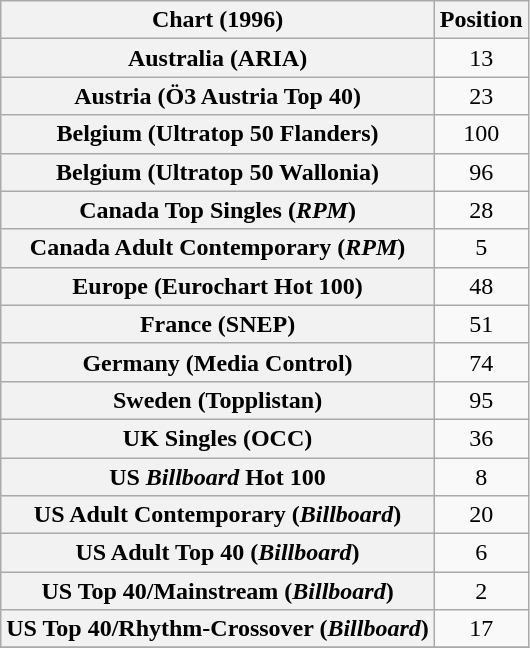<table class="wikitable sortable plainrowheaders" style="text-align:center">
<tr>
<th scope="col">Chart (1996)</th>
<th scope="col">Position</th>
</tr>
<tr>
<th scope="row">Australia (ARIA)</th>
<td>13</td>
</tr>
<tr>
<th scope="row">Austria (Ö3 Austria Top 40)</th>
<td>23</td>
</tr>
<tr>
<th scope="row">Belgium (Ultratop 50 Flanders)</th>
<td>100</td>
</tr>
<tr>
<th scope="row">Belgium (Ultratop 50 Wallonia)</th>
<td>96</td>
</tr>
<tr>
<th scope="row">Canada Top Singles (<em>RPM</em>)</th>
<td>28</td>
</tr>
<tr>
<th scope="row">Canada Adult Contemporary (<em>RPM</em>)</th>
<td>5</td>
</tr>
<tr>
<th scope="row">Europe (Eurochart Hot 100)</th>
<td>48</td>
</tr>
<tr>
<th scope="row">France (SNEP)</th>
<td>51</td>
</tr>
<tr>
<th scope="row">Germany (Media Control)</th>
<td>74</td>
</tr>
<tr>
<th scope="row">Sweden (Topplistan)</th>
<td>95</td>
</tr>
<tr>
<th scope="row">UK Singles (OCC)</th>
<td>36</td>
</tr>
<tr>
<th scope="row">US <em>Billboard</em> Hot 100</th>
<td>8</td>
</tr>
<tr>
<th scope="row">US Adult Contemporary (<em>Billboard</em>)</th>
<td>20</td>
</tr>
<tr>
<th scope="row">US Adult Top 40 (<em>Billboard</em>)</th>
<td>6</td>
</tr>
<tr>
<th scope="row">US Top 40/Mainstream (<em>Billboard</em>)</th>
<td>2</td>
</tr>
<tr>
<th scope="row">US Top 40/Rhythm-Crossover (<em>Billboard</em>)</th>
<td>17</td>
</tr>
<tr>
</tr>
</table>
